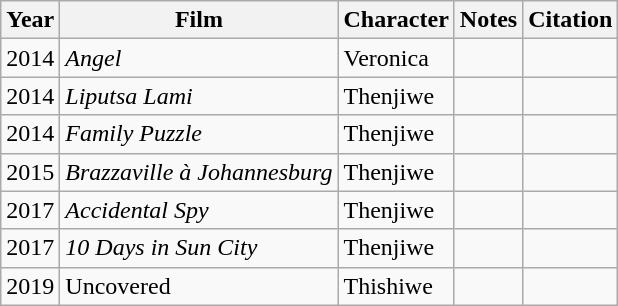<table class="wikitable">
<tr>
<th>Year</th>
<th>Film</th>
<th>Character</th>
<th>Notes</th>
<th>Citation</th>
</tr>
<tr>
<td>2014</td>
<td><em>Angel</em></td>
<td>Veronica</td>
<td></td>
<td style="text-align:center;"></td>
</tr>
<tr>
<td>2014</td>
<td><em>Liputsa Lami</em></td>
<td>Thenjiwe</td>
<td></td>
<td style="text-align:center;"></td>
</tr>
<tr>
<td>2014</td>
<td><em>Family Puzzle</em></td>
<td>Thenjiwe</td>
<td></td>
<td style="text-align:center;"></td>
</tr>
<tr>
<td>2015</td>
<td><em>Brazzaville à Johannesburg</em></td>
<td>Thenjiwe</td>
<td></td>
<td style="text-align:center;"></td>
</tr>
<tr>
<td>2017</td>
<td><em>Accidental Spy</em></td>
<td>Thenjiwe</td>
<td></td>
<td style="text-align:center;"></td>
</tr>
<tr>
<td>2017</td>
<td><em>10 Days in Sun City</em></td>
<td>Thenjiwe</td>
<td></td>
<td style="text-align:center;"></td>
</tr>
<tr>
<td>2019</td>
<td>Uncovered</td>
<td>Thishiwe</td>
<td></td>
<td style="text-align:center;"></td>
</tr>
</table>
